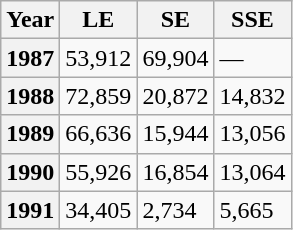<table class="wikitable">
<tr>
<th>Year</th>
<th>LE</th>
<th>SE</th>
<th>SSE</th>
</tr>
<tr>
<th>1987</th>
<td>53,912</td>
<td>69,904</td>
<td>—</td>
</tr>
<tr>
<th>1988</th>
<td>72,859</td>
<td>20,872</td>
<td>14,832</td>
</tr>
<tr>
<th>1989</th>
<td>66,636</td>
<td>15,944</td>
<td>13,056</td>
</tr>
<tr>
<th>1990</th>
<td>55,926</td>
<td>16,854</td>
<td>13,064</td>
</tr>
<tr>
<th>1991</th>
<td>34,405</td>
<td>2,734</td>
<td>5,665</td>
</tr>
</table>
